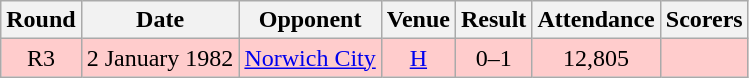<table class="wikitable" style="font-size:100%; text-align:center">
<tr>
<th>Round</th>
<th>Date</th>
<th>Opponent</th>
<th>Venue</th>
<th>Result</th>
<th>Attendance</th>
<th>Scorers</th>
</tr>
<tr style="background-color: #FFCCCC;">
<td>R3</td>
<td>2 January 1982</td>
<td><a href='#'>Norwich City</a></td>
<td><a href='#'>H</a></td>
<td>0–1</td>
<td>12,805</td>
<td></td>
</tr>
</table>
